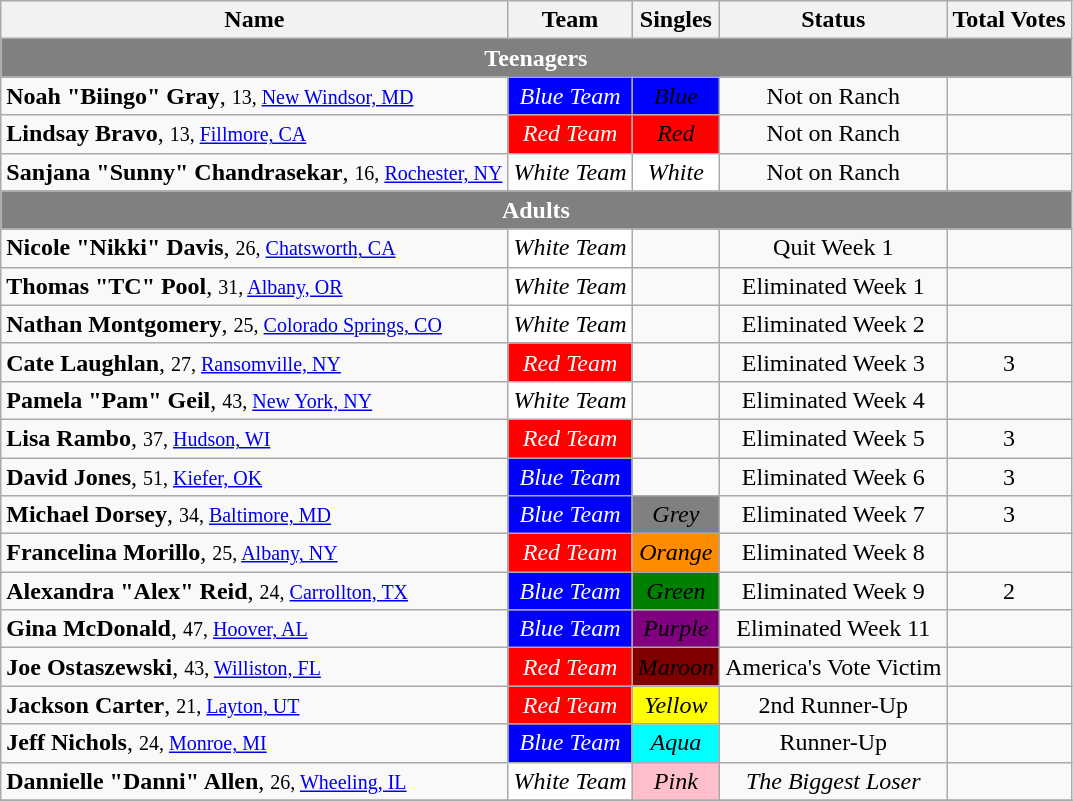<table class="wikitable sortable" style="text-align:center" align="center">
<tr>
<th>Name</th>
<th>Team</th>
<th>Singles</th>
<th>Status</th>
<th>Total Votes</th>
</tr>
<tr>
<th colspan="5" style="background:gray; color:white;">Teenagers</th>
</tr>
<tr>
<td align="left"><strong>Noah "Biingo" Gray</strong>, <small>13, <a href='#'>New Windsor, MD</a></small></td>
<td style="background:blue;color:white;"><em>Blue Team</em></td>
<td style="background:blue;"><span><em>Blue</em></span></td>
<td>Not on Ranch</td>
<td></td>
</tr>
<tr>
<td align="left"><strong>Lindsay Bravo</strong>, <small>13, <a href='#'>Fillmore, CA</a></small></td>
<td style="background:red;color:white;"><em>Red Team</em></td>
<td style="background:red;"><span><em>Red</em></span></td>
<td>Not on Ranch</td>
<td></td>
</tr>
<tr>
<td align="left"><strong>Sanjana "Sunny" Chandrasekar</strong>, <small>16, <a href='#'>Rochester, NY</a></small></td>
<td style="background:white;color:black;"><em>White Team</em></td>
<td style="background:white;"><span><em>White</em></span></td>
<td>Not on Ranch</td>
<td></td>
</tr>
<tr>
<th colspan="5" style="background:gray; color:white;">Adults</th>
</tr>
<tr>
<td align="left"><strong>Nicole "Nikki" Davis</strong>, <small>26, <a href='#'>Chatsworth, CA</a></small></td>
<td style="background:white;color:black;"><em>White Team</em></td>
<td></td>
<td>Quit Week 1</td>
<td></td>
</tr>
<tr>
<td align="left"><strong>Thomas "TC" Pool</strong>, <small>31, <a href='#'>Albany, OR</a></small></td>
<td style="background:white;color:black;"><em>White Team</em></td>
<td></td>
<td>Eliminated Week 1</td>
<td></td>
</tr>
<tr>
<td align="left"><strong>Nathan Montgomery</strong>, <small>25, <a href='#'>Colorado Springs, CO</a></small></td>
<td style="background:white;color:black;"><em>White Team</em></td>
<td></td>
<td>Eliminated Week 2</td>
<td></td>
</tr>
<tr>
<td align="left"><strong>Cate Laughlan</strong>, <small>27, <a href='#'>Ransomville, NY</a></small></td>
<td style="background:red;color:white;"><em>Red Team</em></td>
<td></td>
<td>Eliminated Week 3</td>
<td>3</td>
</tr>
<tr>
<td align="left"><strong>Pamela "Pam" Geil</strong>, <small>43, <a href='#'>New York, NY</a></small></td>
<td style="background:white;color:black;"><em>White Team</em></td>
<td></td>
<td>Eliminated Week 4</td>
<td></td>
</tr>
<tr>
<td align="left"><strong>Lisa Rambo</strong>, <small>37, <a href='#'>Hudson, WI</a></small></td>
<td style="background:red;color:white;"><em>Red Team</em></td>
<td></td>
<td>Eliminated Week 5</td>
<td>3</td>
</tr>
<tr>
<td align="left"><strong>David Jones</strong>, <small>51, <a href='#'>Kiefer, OK</a></small></td>
<td style="background:blue;color:white;"><em>Blue Team</em></td>
<td></td>
<td>Eliminated Week 6</td>
<td>3</td>
</tr>
<tr>
<td align="left"><strong>Michael Dorsey</strong>, <small>34, <a href='#'>Baltimore, MD</a></small></td>
<td style="background:blue;color:white;"><em>Blue Team</em></td>
<td style="background:grey;color:black;"><em>Grey</em></td>
<td>Eliminated Week 7</td>
<td>3</td>
</tr>
<tr>
<td align="left"><strong>Francelina Morillo</strong>, <small>25, <a href='#'>Albany, NY</a></small></td>
<td style="background:red;color:white;"><em>Red Team</em></td>
<td style="background:darkorange;color:black;"><em>Orange</em></td>
<td>Eliminated Week 8</td>
<td></td>
</tr>
<tr>
<td align="left"><strong>Alexandra "Alex" Reid</strong>, <small>24, <a href='#'>Carrollton, TX</a></small></td>
<td style="background:blue;color:white;"><em>Blue Team</em></td>
<td style="background:green;"><span><em>Green</em></span></td>
<td>Eliminated Week 9</td>
<td>2</td>
</tr>
<tr>
<td align="left"><strong>Gina McDonald</strong>, <small>47, <a href='#'>Hoover, AL</a></small></td>
<td style="background:blue;color:white;"><em>Blue Team</em></td>
<td style="background:purple;"><span><em>Purple</em></span></td>
<td>Eliminated Week 11</td>
<td></td>
</tr>
<tr>
<td align="left"><strong>Joe Ostaszewski</strong>, <small>43, <a href='#'>Williston, FL</a></small></td>
<td style="background:red;color:white;"><em>Red Team</em></td>
<td style="background:maroon;"><span><em>Maroon</em></span></td>
<td>America's Vote Victim</td>
<td></td>
</tr>
<tr>
<td align="left"><strong>Jackson Carter</strong>, <small>21, <a href='#'>Layton, UT</a></small></td>
<td style="background:red;color:white;"><em>Red Team</em></td>
<td style="background:yellow;color:black;"><em>Yellow</em></td>
<td>2nd Runner-Up</td>
<td></td>
</tr>
<tr>
<td align="left"><strong>Jeff Nichols</strong>, <small>24, <a href='#'>Monroe, MI</a></small></td>
<td style="background:blue;color:white;"><em>Blue Team</em></td>
<td style="background:cyan;color:black;"><em>Aqua</em></td>
<td>Runner-Up</td>
<td></td>
</tr>
<tr>
<td align="left"><strong>Dannielle "Danni" Allen</strong>, <small>26, <a href='#'>Wheeling, IL</a></small></td>
<td style="background:white;color:black;"><em>White Team</em></td>
<td style="background:pink;"><span><em>Pink</em></span></td>
<td><em>The Biggest Loser</em></td>
<td></td>
</tr>
<tr>
</tr>
</table>
